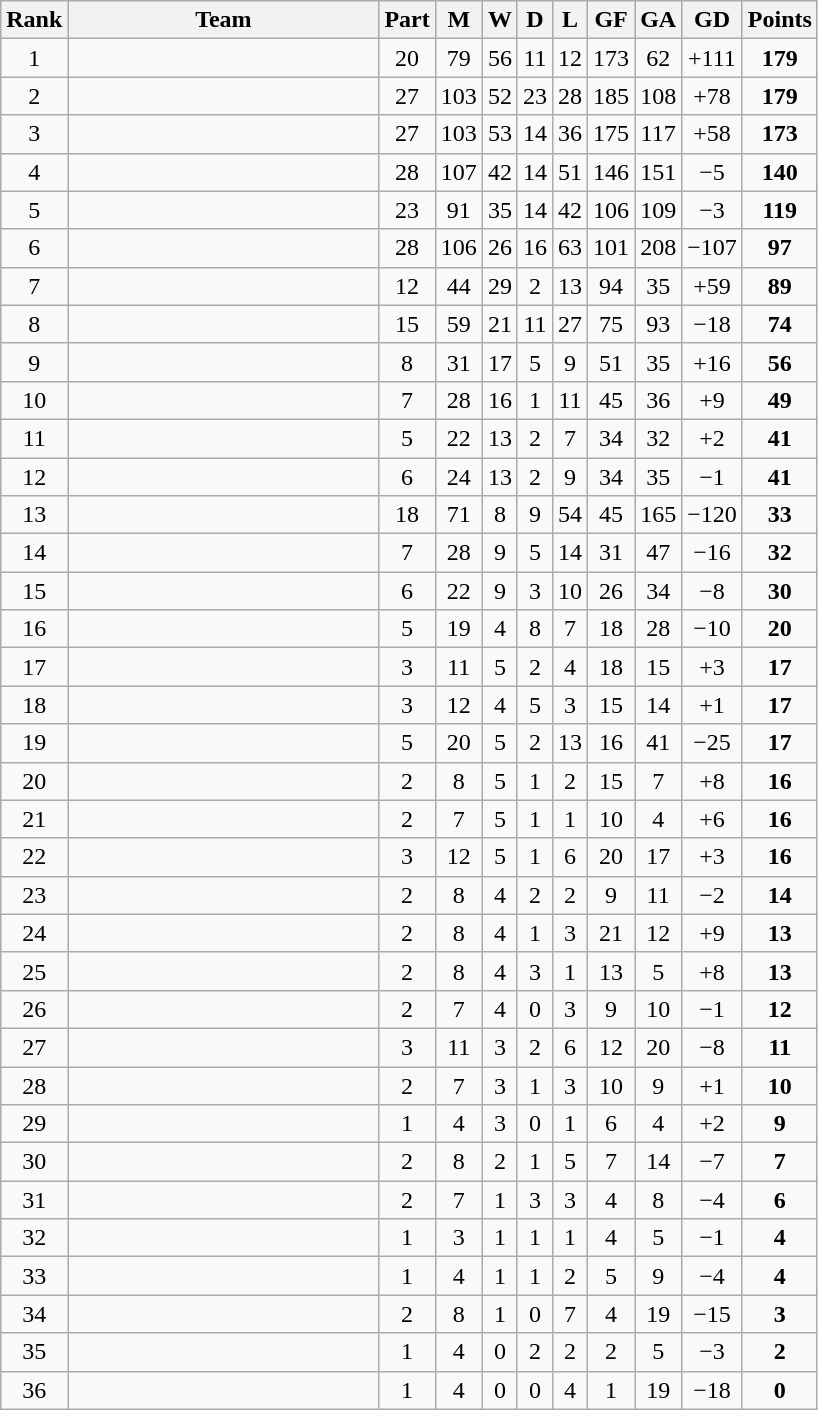<table class="wikitable sortable" style="text-align:center">
<tr>
<th>Rank</th>
<th width=200>Team</th>
<th>Part</th>
<th>M</th>
<th>W</th>
<th>D</th>
<th>L</th>
<th>GF</th>
<th>GA</th>
<th>GD</th>
<th>Points</th>
</tr>
<tr>
<td>1</td>
<td align=left></td>
<td>20</td>
<td>79</td>
<td>56</td>
<td>11</td>
<td>12</td>
<td>173</td>
<td>62</td>
<td>+111</td>
<td><strong>179</strong></td>
</tr>
<tr>
<td>2</td>
<td align=left></td>
<td>27</td>
<td>103</td>
<td>52</td>
<td>23</td>
<td>28</td>
<td>185</td>
<td>108</td>
<td>+78</td>
<td><strong>179</strong></td>
</tr>
<tr>
<td>3</td>
<td align=left></td>
<td>27</td>
<td>103</td>
<td>53</td>
<td>14</td>
<td>36</td>
<td>175</td>
<td>117</td>
<td>+58</td>
<td><strong>173</strong></td>
</tr>
<tr>
<td>4</td>
<td align=left></td>
<td>28</td>
<td>107</td>
<td>42</td>
<td>14</td>
<td>51</td>
<td>146</td>
<td>151</td>
<td>−5</td>
<td><strong>140</strong></td>
</tr>
<tr>
<td>5</td>
<td align=left></td>
<td>23</td>
<td>91</td>
<td>35</td>
<td>14</td>
<td>42</td>
<td>106</td>
<td>109</td>
<td>−3</td>
<td><strong>119</strong></td>
</tr>
<tr>
<td>6</td>
<td align=left></td>
<td>28</td>
<td>106</td>
<td>26</td>
<td>16</td>
<td>63</td>
<td>101</td>
<td>208</td>
<td>−107</td>
<td><strong>97</strong></td>
</tr>
<tr>
<td>7</td>
<td align=left></td>
<td>12</td>
<td>44</td>
<td>29</td>
<td>2</td>
<td>13</td>
<td>94</td>
<td>35</td>
<td>+59</td>
<td><strong>89</strong></td>
</tr>
<tr>
<td>8</td>
<td align=left></td>
<td>15</td>
<td>59</td>
<td>21</td>
<td>11</td>
<td>27</td>
<td>75</td>
<td>93</td>
<td>−18</td>
<td><strong>74</strong></td>
</tr>
<tr>
<td>9</td>
<td align=left></td>
<td>8</td>
<td>31</td>
<td>17</td>
<td>5</td>
<td>9</td>
<td>51</td>
<td>35</td>
<td>+16</td>
<td><strong>56</strong></td>
</tr>
<tr>
<td>10</td>
<td align=left></td>
<td>7</td>
<td>28</td>
<td>16</td>
<td>1</td>
<td>11</td>
<td>45</td>
<td>36</td>
<td>+9</td>
<td><strong>49</strong></td>
</tr>
<tr>
<td>11</td>
<td align=left></td>
<td>5</td>
<td>22</td>
<td>13</td>
<td>2</td>
<td>7</td>
<td>34</td>
<td>32</td>
<td>+2</td>
<td><strong>41</strong></td>
</tr>
<tr>
<td>12</td>
<td align=left></td>
<td>6</td>
<td>24</td>
<td>13</td>
<td>2</td>
<td>9</td>
<td>34</td>
<td>35</td>
<td>−1</td>
<td><strong>41</strong></td>
</tr>
<tr>
<td>13</td>
<td align=left></td>
<td>18</td>
<td>71</td>
<td>8</td>
<td>9</td>
<td>54</td>
<td>45</td>
<td>165</td>
<td>−120</td>
<td><strong>33</strong></td>
</tr>
<tr>
<td>14</td>
<td align=left></td>
<td>7</td>
<td>28</td>
<td>9</td>
<td>5</td>
<td>14</td>
<td>31</td>
<td>47</td>
<td>−16</td>
<td><strong>32</strong></td>
</tr>
<tr>
<td>15</td>
<td align=left></td>
<td>6</td>
<td>22</td>
<td>9</td>
<td>3</td>
<td>10</td>
<td>26</td>
<td>34</td>
<td>−8</td>
<td><strong>30</strong></td>
</tr>
<tr>
<td>16</td>
<td align=left></td>
<td>5</td>
<td>19</td>
<td>4</td>
<td>8</td>
<td>7</td>
<td>18</td>
<td>28</td>
<td>−10</td>
<td><strong>20</strong></td>
</tr>
<tr>
<td>17</td>
<td align=left></td>
<td>3</td>
<td>11</td>
<td>5</td>
<td>2</td>
<td>4</td>
<td>18</td>
<td>15</td>
<td>+3</td>
<td><strong>17</strong></td>
</tr>
<tr>
<td>18</td>
<td align=left></td>
<td>3</td>
<td>12</td>
<td>4</td>
<td>5</td>
<td>3</td>
<td>15</td>
<td>14</td>
<td>+1</td>
<td><strong>17</strong></td>
</tr>
<tr>
<td>19</td>
<td align=left></td>
<td>5</td>
<td>20</td>
<td>5</td>
<td>2</td>
<td>13</td>
<td>16</td>
<td>41</td>
<td>−25</td>
<td><strong>17</strong></td>
</tr>
<tr>
<td>20</td>
<td align=left></td>
<td>2</td>
<td>8</td>
<td>5</td>
<td>1</td>
<td>2</td>
<td>15</td>
<td>7</td>
<td>+8</td>
<td><strong>16</strong></td>
</tr>
<tr>
<td>21</td>
<td align=left></td>
<td>2</td>
<td>7</td>
<td>5</td>
<td>1</td>
<td>1</td>
<td>10</td>
<td>4</td>
<td>+6</td>
<td><strong>16</strong></td>
</tr>
<tr>
<td>22</td>
<td align=left></td>
<td>3</td>
<td>12</td>
<td>5</td>
<td>1</td>
<td>6</td>
<td>20</td>
<td>17</td>
<td>+3</td>
<td><strong>16</strong></td>
</tr>
<tr>
<td>23</td>
<td align=left></td>
<td>2</td>
<td>8</td>
<td>4</td>
<td>2</td>
<td>2</td>
<td>9</td>
<td>11</td>
<td>−2</td>
<td><strong>14</strong></td>
</tr>
<tr>
<td>24</td>
<td align=left></td>
<td>2</td>
<td>8</td>
<td>4</td>
<td>1</td>
<td>3</td>
<td>21</td>
<td>12</td>
<td>+9</td>
<td><strong>13</strong></td>
</tr>
<tr>
<td>25</td>
<td align=left></td>
<td>2</td>
<td>8</td>
<td>4</td>
<td>3</td>
<td>1</td>
<td>13</td>
<td>5</td>
<td>+8</td>
<td><strong>13</strong></td>
</tr>
<tr>
<td>26</td>
<td align=left></td>
<td>2</td>
<td>7</td>
<td>4</td>
<td>0</td>
<td>3</td>
<td>9</td>
<td>10</td>
<td>−1</td>
<td><strong>12</strong></td>
</tr>
<tr>
<td>27</td>
<td align=left></td>
<td>3</td>
<td>11</td>
<td>3</td>
<td>2</td>
<td>6</td>
<td>12</td>
<td>20</td>
<td>−8</td>
<td><strong>11</strong></td>
</tr>
<tr>
<td>28</td>
<td align=left></td>
<td>2</td>
<td>7</td>
<td>3</td>
<td>1</td>
<td>3</td>
<td>10</td>
<td>9</td>
<td>+1</td>
<td><strong>10</strong></td>
</tr>
<tr>
<td>29</td>
<td align=left></td>
<td>1</td>
<td>4</td>
<td>3</td>
<td>0</td>
<td>1</td>
<td>6</td>
<td>4</td>
<td>+2</td>
<td><strong>9</strong></td>
</tr>
<tr>
<td>30</td>
<td align=left></td>
<td>2</td>
<td>8</td>
<td>2</td>
<td>1</td>
<td>5</td>
<td>7</td>
<td>14</td>
<td>−7</td>
<td><strong>7</strong></td>
</tr>
<tr>
<td>31</td>
<td align=left></td>
<td>2</td>
<td>7</td>
<td>1</td>
<td>3</td>
<td>3</td>
<td>4</td>
<td>8</td>
<td>−4</td>
<td><strong>6</strong></td>
</tr>
<tr>
<td>32</td>
<td align=left></td>
<td>1</td>
<td>3</td>
<td>1</td>
<td>1</td>
<td>1</td>
<td>4</td>
<td>5</td>
<td>−1</td>
<td><strong>4</strong></td>
</tr>
<tr>
<td>33</td>
<td align=left></td>
<td>1</td>
<td>4</td>
<td>1</td>
<td>1</td>
<td>2</td>
<td>5</td>
<td>9</td>
<td>−4</td>
<td><strong>4</strong></td>
</tr>
<tr>
<td>34</td>
<td align=left></td>
<td>2</td>
<td>8</td>
<td>1</td>
<td>0</td>
<td>7</td>
<td>4</td>
<td>19</td>
<td>−15</td>
<td><strong>3</strong></td>
</tr>
<tr>
<td>35</td>
<td align=left></td>
<td>1</td>
<td>4</td>
<td>0</td>
<td>2</td>
<td>2</td>
<td>2</td>
<td>5</td>
<td>−3</td>
<td><strong>2</strong></td>
</tr>
<tr>
<td>36</td>
<td align=left></td>
<td>1</td>
<td>4</td>
<td>0</td>
<td>0</td>
<td>4</td>
<td>1</td>
<td>19</td>
<td>−18</td>
<td><strong>0</strong></td>
</tr>
</table>
